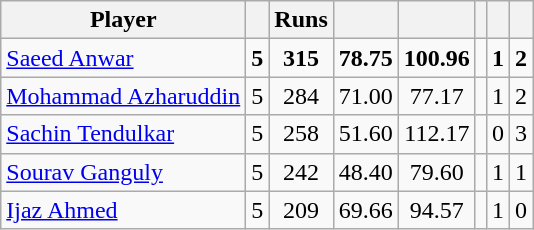<table class="wikitable sortable" style="text-align:center">
<tr>
<th>Player</th>
<th></th>
<th>Runs</th>
<th></th>
<th></th>
<th></th>
<th></th>
<th></th>
</tr>
<tr>
<td style="text-align:left"> <a href='#'>Saeed Anwar</a></td>
<td><strong>5</strong></td>
<td><strong>315</strong></td>
<td><strong>78.75</strong></td>
<td><strong>100.96</strong></td>
<td><strong></strong></td>
<td><strong>1</strong></td>
<td><strong>2</strong></td>
</tr>
<tr>
<td style="text-align:left"> <a href='#'>Mohammad Azharuddin</a></td>
<td>5</td>
<td>284</td>
<td>71.00</td>
<td>77.17</td>
<td></td>
<td>1</td>
<td>2</td>
</tr>
<tr>
<td style="text-align:left"> <a href='#'>Sachin Tendulkar</a></td>
<td>5</td>
<td>258</td>
<td>51.60</td>
<td>112.17</td>
<td></td>
<td>0</td>
<td>3</td>
</tr>
<tr>
<td style="text-align:left"> <a href='#'>Sourav Ganguly</a></td>
<td>5</td>
<td>242</td>
<td>48.40</td>
<td>79.60</td>
<td></td>
<td>1</td>
<td>1</td>
</tr>
<tr>
<td style="text-align:left"> <a href='#'>Ijaz Ahmed</a></td>
<td>5</td>
<td>209</td>
<td>69.66</td>
<td>94.57</td>
<td></td>
<td>1</td>
<td>0</td>
</tr>
</table>
